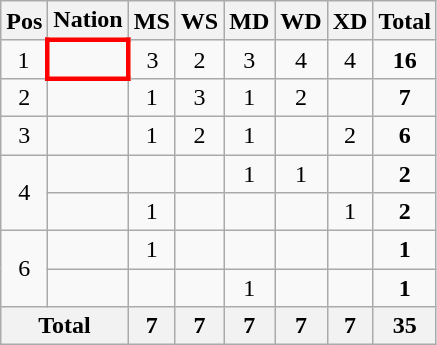<table class="wikitable" style="text-align:center">
<tr>
<th>Pos</th>
<th>Nation</th>
<th>MS</th>
<th>WS</th>
<th>MD</th>
<th>WD</th>
<th>XD</th>
<th>Total</th>
</tr>
<tr>
<td>1</td>
<td align="left" style="border: 3px solid red"></td>
<td>3</td>
<td>2</td>
<td>3</td>
<td>4</td>
<td>4</td>
<td><strong>16</strong></td>
</tr>
<tr>
<td>2</td>
<td align="left"></td>
<td>1</td>
<td>3</td>
<td>1</td>
<td>2</td>
<td></td>
<td><strong>7</strong></td>
</tr>
<tr>
<td>3</td>
<td align="left"></td>
<td>1</td>
<td>2</td>
<td>1</td>
<td></td>
<td>2</td>
<td><strong>6</strong></td>
</tr>
<tr>
<td rowspan="2">4</td>
<td align="left"></td>
<td></td>
<td></td>
<td>1</td>
<td>1</td>
<td></td>
<td><strong>2</strong></td>
</tr>
<tr>
<td align="left"></td>
<td>1</td>
<td></td>
<td></td>
<td></td>
<td>1</td>
<td><strong>2</strong></td>
</tr>
<tr>
<td rowspan="2">6</td>
<td align="left"></td>
<td>1</td>
<td></td>
<td></td>
<td></td>
<td></td>
<td><strong>1</strong></td>
</tr>
<tr>
<td align="left"></td>
<td></td>
<td></td>
<td>1</td>
<td></td>
<td></td>
<td><strong>1</strong></td>
</tr>
<tr>
<th colspan="2">Total</th>
<th>7</th>
<th>7</th>
<th>7</th>
<th>7</th>
<th>7</th>
<th>35</th>
</tr>
</table>
